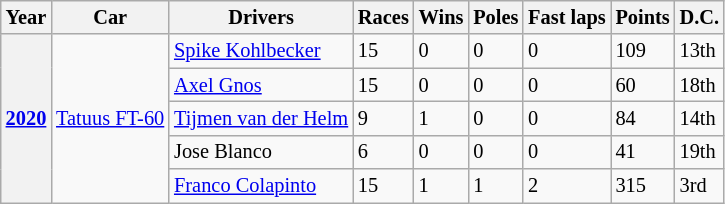<table class="wikitable" style="font-size:85%">
<tr>
<th>Year</th>
<th>Car</th>
<th>Drivers</th>
<th>Races</th>
<th>Wins</th>
<th>Poles</th>
<th>Fast laps</th>
<th>Points</th>
<th>D.C.</th>
</tr>
<tr>
<th rowspan="5"><a href='#'>2020</a></th>
<td rowspan="5"><a href='#'>Tatuus FT-60</a></td>
<td> <a href='#'>Spike Kohlbecker</a></td>
<td>15</td>
<td>0</td>
<td>0</td>
<td>0</td>
<td>109</td>
<td>13th</td>
</tr>
<tr>
<td> <a href='#'>Axel Gnos</a></td>
<td>15</td>
<td>0</td>
<td>0</td>
<td>0</td>
<td>60</td>
<td>18th</td>
</tr>
<tr>
<td> <a href='#'>Tijmen van der Helm</a></td>
<td>9</td>
<td>1</td>
<td>0</td>
<td>0</td>
<td>84</td>
<td>14th</td>
</tr>
<tr>
<td> Jose Blanco</td>
<td>6</td>
<td>0</td>
<td>0</td>
<td>0</td>
<td>41</td>
<td>19th</td>
</tr>
<tr>
<td> <a href='#'>Franco Colapinto</a></td>
<td>15</td>
<td>1</td>
<td>1</td>
<td>2</td>
<td>315</td>
<td>3rd</td>
</tr>
</table>
